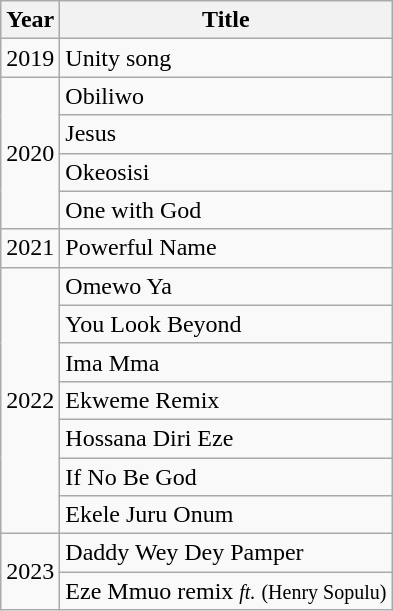<table class="wikitable">
<tr>
<th>Year</th>
<th>Title</th>
</tr>
<tr>
<td>2019</td>
<td>Unity song</td>
</tr>
<tr>
<td rowspan="4">2020</td>
<td>Obiliwo</td>
</tr>
<tr>
<td>Jesus</td>
</tr>
<tr>
<td>Okeosisi</td>
</tr>
<tr>
<td>One with God</td>
</tr>
<tr>
<td>2021</td>
<td>Powerful Name</td>
</tr>
<tr>
<td rowspan="7">2022</td>
<td>Omewo Ya</td>
</tr>
<tr>
<td>You Look Beyond</td>
</tr>
<tr>
<td>Ima Mma</td>
</tr>
<tr>
<td>Ekweme Remix</td>
</tr>
<tr>
<td>Hossana  Diri Eze</td>
</tr>
<tr>
<td>If No Be God</td>
</tr>
<tr>
<td>Ekele Juru Onum</td>
</tr>
<tr>
<td rowspan="2">2023</td>
<td>Daddy Wey Dey Pamper</td>
</tr>
<tr>
<td>Eze Mmuo remix <em><small>ft.</small></em> <small>(</small><small>Henry Sopulu)</small></td>
</tr>
</table>
